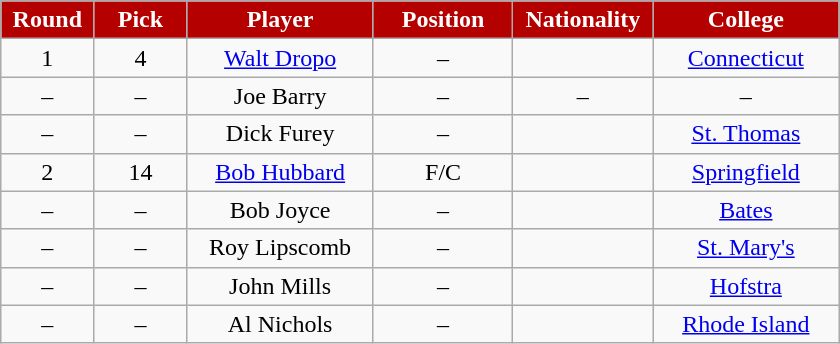<table class="wikitable sortable sortable">
<tr>
<th style="background:#B50000; color:white" width="10%">Round</th>
<th style="background:#B50000; color:white" width="10%">Pick</th>
<th style="background:#B50000; color:white" width="20%">Player</th>
<th style="background:#B50000; color:white" width="15%">Position</th>
<th style="background:#B50000; color:white" width="15%">Nationality</th>
<th style="background:#B50000; color:white" width="20%">College</th>
</tr>
<tr align="center">
<td>1</td>
<td>4</td>
<td><a href='#'>Walt Dropo</a></td>
<td>–</td>
<td></td>
<td><a href='#'>Connecticut</a></td>
</tr>
<tr align="center">
<td>–</td>
<td>–</td>
<td>Joe Barry</td>
<td>–</td>
<td>–</td>
<td>–</td>
</tr>
<tr align="center">
<td>–</td>
<td>–</td>
<td>Dick Furey</td>
<td>–</td>
<td></td>
<td><a href='#'>St. Thomas</a></td>
</tr>
<tr align="center">
<td>2</td>
<td>14</td>
<td><a href='#'>Bob Hubbard</a></td>
<td>F/C</td>
<td></td>
<td><a href='#'>Springfield</a></td>
</tr>
<tr align="center">
<td>–</td>
<td>–</td>
<td>Bob Joyce</td>
<td>–</td>
<td></td>
<td><a href='#'>Bates</a></td>
</tr>
<tr align="center">
<td>–</td>
<td>–</td>
<td>Roy Lipscomb</td>
<td>–</td>
<td></td>
<td><a href='#'>St. Mary's</a></td>
</tr>
<tr align="center">
<td>–</td>
<td>–</td>
<td>John Mills</td>
<td>–</td>
<td></td>
<td><a href='#'>Hofstra</a></td>
</tr>
<tr align="center">
<td>–</td>
<td>–</td>
<td>Al Nichols</td>
<td>–</td>
<td></td>
<td><a href='#'>Rhode Island</a></td>
</tr>
</table>
